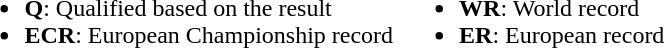<table>
<tr>
<td><br><ul><li><strong>Q</strong>: Qualified based on the result</li><li><strong>ECR</strong>: European Championship record</li></ul></td>
<td><br><ul><li><strong>WR</strong>: World record</li><li><strong>ER</strong>: European record</li></ul></td>
</tr>
</table>
